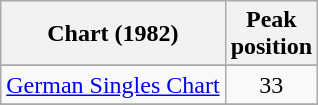<table class="wikitable sortable">
<tr>
<th>Chart (1982)</th>
<th style="text-align:center;">Peak<br>position</th>
</tr>
<tr>
</tr>
<tr>
</tr>
<tr>
<td><a href='#'>German Singles Chart</a></td>
<td style="text-align:center;">33</td>
</tr>
<tr>
</tr>
</table>
